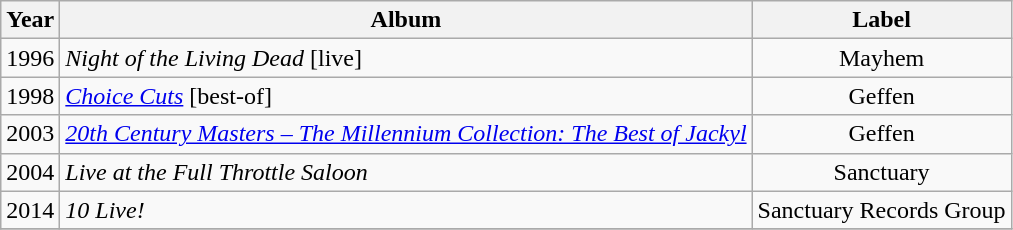<table class="wikitable" style="text-align:center;">
<tr>
<th>Year</th>
<th>Album</th>
<th>Label</th>
</tr>
<tr>
<td>1996</td>
<td style="text-align:left;"><em>Night of the Living Dead</em> [live]</td>
<td>Mayhem</td>
</tr>
<tr>
<td>1998</td>
<td style="text-align:left;"><em><a href='#'>Choice Cuts</a></em> [best-of]</td>
<td>Geffen</td>
</tr>
<tr>
<td>2003</td>
<td style="text-align:left;"><em><a href='#'>20th Century Masters – The Millennium Collection: The Best of Jackyl</a></em></td>
<td>Geffen</td>
</tr>
<tr>
<td>2004</td>
<td style="text-align:left;"><em>Live at the Full Throttle Saloon</em></td>
<td>Sanctuary</td>
</tr>
<tr>
<td>2014</td>
<td style="text-align:left;"><em> 10 Live! </em></td>
<td>Sanctuary Records Group</td>
</tr>
<tr>
</tr>
</table>
